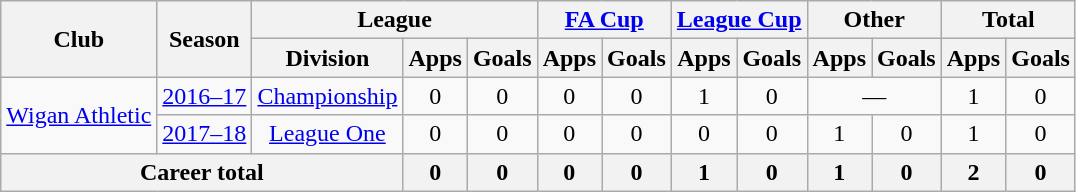<table class="wikitable" style="text-align:center">
<tr>
<th rowspan="2">Club</th>
<th rowspan="2">Season</th>
<th colspan="3">League</th>
<th colspan="2"><a href='#'>FA Cup</a></th>
<th colspan="2"><a href='#'>League Cup</a></th>
<th colspan="2">Other</th>
<th colspan="2">Total</th>
</tr>
<tr>
<th>Division</th>
<th>Apps</th>
<th>Goals</th>
<th>Apps</th>
<th>Goals</th>
<th>Apps</th>
<th>Goals</th>
<th>Apps</th>
<th>Goals</th>
<th>Apps</th>
<th>Goals</th>
</tr>
<tr>
<td rowspan="2"><a href='#'>Wigan Athletic</a></td>
<td><a href='#'>2016–17</a></td>
<td><a href='#'>Championship</a></td>
<td>0</td>
<td>0</td>
<td>0</td>
<td>0</td>
<td>1</td>
<td>0</td>
<td colspan="2">—</td>
<td>1</td>
<td>0</td>
</tr>
<tr>
<td><a href='#'>2017–18</a></td>
<td><a href='#'>League One</a></td>
<td>0</td>
<td>0</td>
<td>0</td>
<td>0</td>
<td>0</td>
<td>0</td>
<td>1</td>
<td>0</td>
<td>1</td>
<td>0</td>
</tr>
<tr>
<th colspan="3">Career total</th>
<th>0</th>
<th>0</th>
<th>0</th>
<th>0</th>
<th>1</th>
<th>0</th>
<th>1</th>
<th>0</th>
<th>2</th>
<th>0</th>
</tr>
</table>
